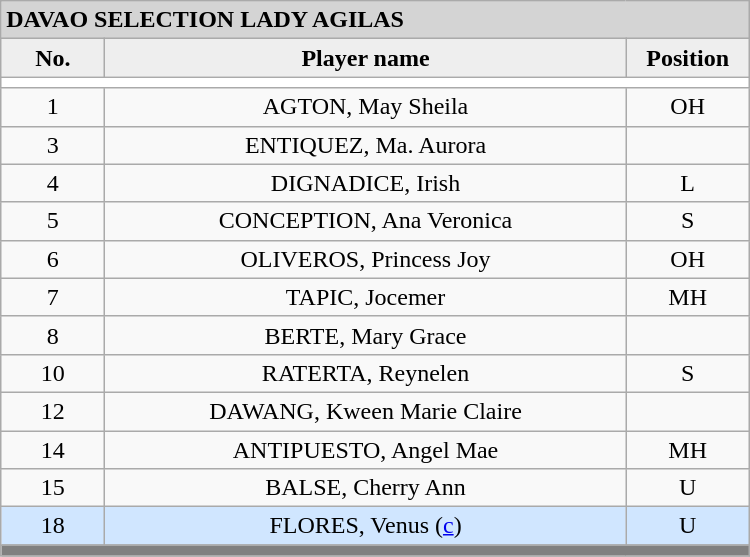<table class='wikitable mw-collapsible mw-collapsed' style='text-align: center; width: 500px; border: none;'>
<tr>
<th style="background:#D4D4D4; text-align:left;" colspan=3> DAVAO SELECTION LADY AGILAS</th>
</tr>
<tr style="background:#EEEEEE; font-weight:bold;">
<td width=10%>No.</td>
<td width=50%>Player name</td>
<td width=10%>Position</td>
</tr>
<tr style="background:#FFFFFF;">
<td colspan=3 align=center></td>
</tr>
<tr>
<td align=center>1</td>
<td>AGTON, May Sheila</td>
<td align=center>OH</td>
</tr>
<tr>
<td align=center>3</td>
<td>ENTIQUEZ, Ma. Aurora</td>
<td align=center></td>
</tr>
<tr>
<td align=center>4</td>
<td>DIGNADICE, Irish</td>
<td align=center>L</td>
</tr>
<tr>
<td align=center>5</td>
<td>CONCEPTION, Ana Veronica</td>
<td align=center>S</td>
</tr>
<tr>
<td align=center>6</td>
<td>OLIVEROS, Princess Joy</td>
<td align=center>OH</td>
</tr>
<tr>
<td align=center>7</td>
<td>TAPIC, Jocemer</td>
<td align=center>MH</td>
</tr>
<tr>
<td align=center>8</td>
<td>BERTE, Mary Grace</td>
<td align=center></td>
</tr>
<tr>
<td align=center>10</td>
<td>RATERTA, Reynelen</td>
<td align=center>S</td>
</tr>
<tr>
<td align=center>12</td>
<td>DAWANG, Kween Marie Claire</td>
<td align=center></td>
</tr>
<tr>
<td align=center>14</td>
<td>ANTIPUESTO, Angel Mae</td>
<td align=center>MH</td>
</tr>
<tr>
<td align=center>15</td>
<td>BALSE, Cherry Ann</td>
<td align=center>U</td>
</tr>
<tr bgcolor=#D0E6FF>
<td align=center>18</td>
<td>FLORES, Venus (<a href='#'>c</a>)</td>
<td align=center>U</td>
</tr>
<tr>
<th style="background:gray;" colspan=3></th>
</tr>
<tr>
</tr>
</table>
